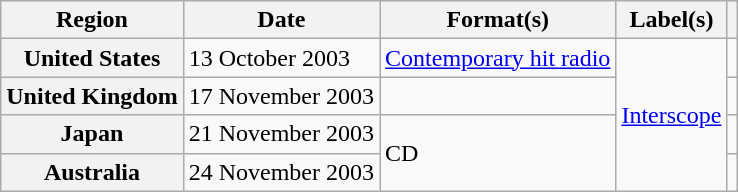<table class="wikitable plainrowheaders">
<tr>
<th scope="col">Region</th>
<th scope="col">Date</th>
<th scope="col">Format(s)</th>
<th scope="col">Label(s)</th>
<th scope="col"></th>
</tr>
<tr>
<th scope="row">United States</th>
<td>13 October 2003</td>
<td><a href='#'>Contemporary hit radio</a></td>
<td rowspan="4"><a href='#'>Interscope</a></td>
<td></td>
</tr>
<tr>
<th scope="row">United Kingdom</th>
<td>17 November 2003</td>
<td></td>
<td></td>
</tr>
<tr>
<th scope="row">Japan</th>
<td>21 November 2003</td>
<td rowspan="2">CD</td>
<td></td>
</tr>
<tr>
<th scope="row">Australia</th>
<td>24 November 2003</td>
<td></td>
</tr>
</table>
